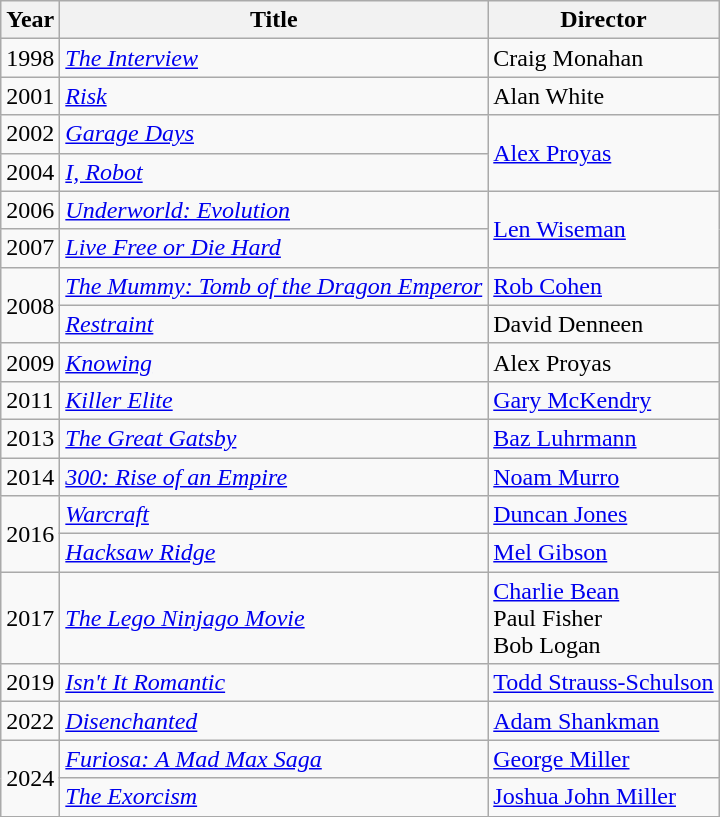<table class="wikitable">
<tr>
<th>Year</th>
<th>Title</th>
<th>Director</th>
</tr>
<tr>
<td>1998</td>
<td><em><a href='#'>The Interview</a></em></td>
<td>Craig Monahan</td>
</tr>
<tr>
<td>2001</td>
<td><em><a href='#'>Risk</a></em></td>
<td>Alan White</td>
</tr>
<tr>
<td>2002</td>
<td><em><a href='#'>Garage Days</a></em></td>
<td rowspan=2><a href='#'>Alex Proyas</a></td>
</tr>
<tr>
<td>2004</td>
<td><em><a href='#'>I, Robot</a></em></td>
</tr>
<tr>
<td>2006</td>
<td><em><a href='#'>Underworld: Evolution</a></em></td>
<td rowspan=2><a href='#'>Len Wiseman</a></td>
</tr>
<tr>
<td>2007</td>
<td><em><a href='#'>Live Free or Die Hard</a></em></td>
</tr>
<tr>
<td rowspan=2>2008</td>
<td><em><a href='#'>The Mummy: Tomb of the Dragon Emperor</a></em></td>
<td><a href='#'>Rob Cohen</a></td>
</tr>
<tr>
<td><em><a href='#'>Restraint</a></em></td>
<td>David Denneen</td>
</tr>
<tr>
<td>2009</td>
<td><em><a href='#'>Knowing</a></em></td>
<td>Alex Proyas</td>
</tr>
<tr>
<td>2011</td>
<td><em><a href='#'>Killer Elite</a></em></td>
<td><a href='#'>Gary McKendry</a></td>
</tr>
<tr>
<td>2013</td>
<td><em><a href='#'>The Great Gatsby</a></em></td>
<td><a href='#'>Baz Luhrmann</a></td>
</tr>
<tr>
<td>2014</td>
<td><em><a href='#'>300: Rise of an Empire</a></em></td>
<td><a href='#'>Noam Murro</a></td>
</tr>
<tr>
<td rowspan=2>2016</td>
<td><em><a href='#'>Warcraft</a></em></td>
<td><a href='#'>Duncan Jones</a></td>
</tr>
<tr>
<td><em><a href='#'>Hacksaw Ridge</a></em></td>
<td><a href='#'>Mel Gibson</a></td>
</tr>
<tr>
<td>2017</td>
<td><em><a href='#'>The Lego Ninjago Movie</a></em></td>
<td><a href='#'>Charlie Bean</a><br>Paul Fisher<br>Bob Logan</td>
</tr>
<tr>
<td>2019</td>
<td><em><a href='#'>Isn't It Romantic</a></em></td>
<td><a href='#'>Todd Strauss-Schulson</a></td>
</tr>
<tr>
<td>2022</td>
<td><em><a href='#'>Disenchanted</a></em></td>
<td><a href='#'>Adam Shankman</a></td>
</tr>
<tr>
<td rowspan=2>2024</td>
<td><em><a href='#'>Furiosa: A Mad Max Saga</a></em></td>
<td><a href='#'>George Miller</a></td>
</tr>
<tr>
<td><em><a href='#'>The Exorcism</a></em></td>
<td><a href='#'>Joshua John Miller</a></td>
</tr>
</table>
